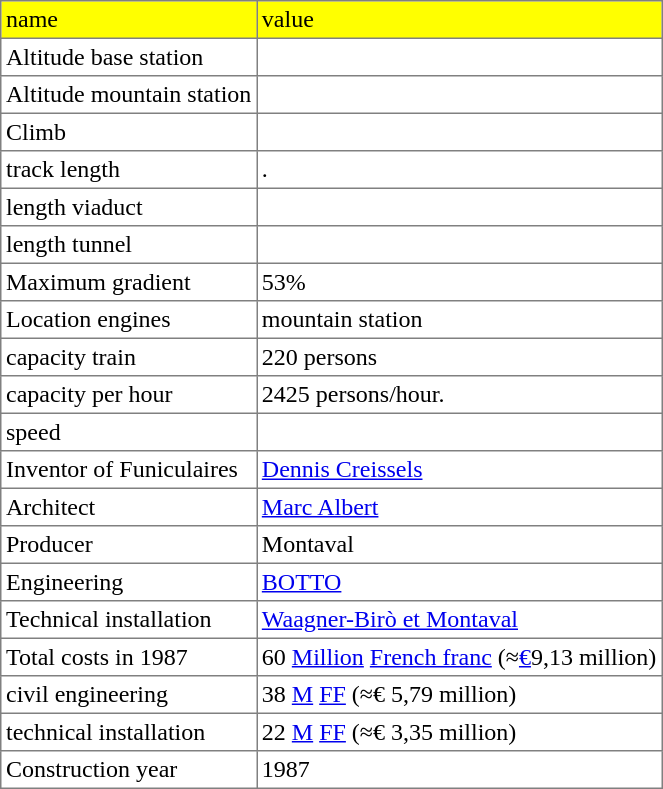<table class="toccolours" border="1" cellpadding="3" style="border-collapse:collapse">
<tr bgcolor=Yellow>
<td>name</td>
<td>value</td>
</tr>
<tr>
<td>Altitude base station</td>
<td></td>
</tr>
<tr>
<td>Altitude mountain station</td>
<td></td>
</tr>
<tr>
<td>Climb</td>
<td></td>
</tr>
<tr>
<td>track length</td>
<td>.</td>
</tr>
<tr>
<td>length viaduct</td>
<td></td>
</tr>
<tr>
<td>length tunnel</td>
<td></td>
</tr>
<tr>
<td>Maximum gradient</td>
<td>53%</td>
</tr>
<tr>
<td>Location engines</td>
<td>mountain station</td>
</tr>
<tr>
<td>capacity train</td>
<td>220 persons</td>
</tr>
<tr>
<td>capacity per hour</td>
<td>2425 persons/hour.</td>
</tr>
<tr>
<td>speed</td>
<td></td>
</tr>
<tr>
<td>Inventor of Funiculaires</td>
<td><a href='#'>Dennis Creissels</a></td>
</tr>
<tr>
<td>Architect</td>
<td><a href='#'>Marc Albert</a></td>
</tr>
<tr>
<td>Producer</td>
<td>Montaval</td>
</tr>
<tr>
<td>Engineering</td>
<td><a href='#'>BOTTO</a></td>
</tr>
<tr>
<td>Technical installation</td>
<td><a href='#'>Waagner-Birò et Montaval</a></td>
</tr>
<tr>
<td>Total costs in 1987</td>
<td>60 <a href='#'>Million</a> <a href='#'>French franc</a> (≈<a href='#'>€</a>9,13 million)</td>
</tr>
<tr>
<td>civil engineering</td>
<td>38 <a href='#'>M</a> <a href='#'>FF</a> (≈€ 5,79 million)</td>
</tr>
<tr>
<td>technical installation</td>
<td>22 <a href='#'>M</a> <a href='#'>FF</a> (≈€ 3,35 million)</td>
</tr>
<tr>
<td>Construction year</td>
<td>1987</td>
</tr>
</table>
